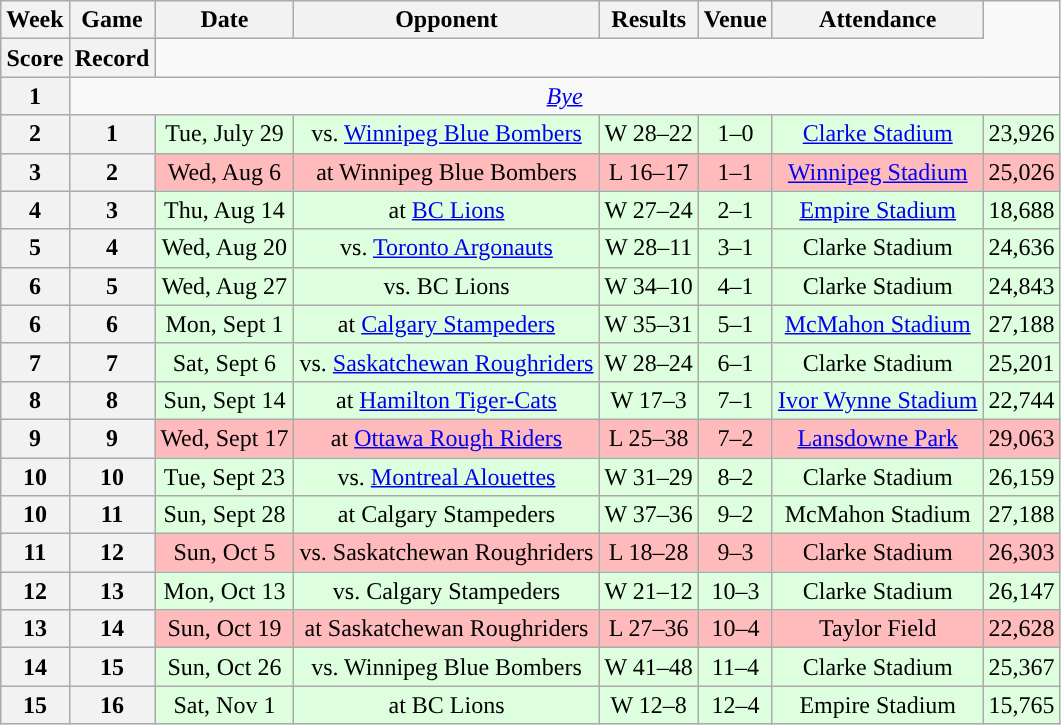<table class="wikitable" style="text-align:center">
<tr>
<th>Week</th>
<th>Game</th>
<th>Date</th>
<th>Opponent</th>
<th>Results</th>
<th>Venue</th>
<th>Attendance</th>
</tr>
<tr>
<th>Score</th>
<th>Record</th>
</tr>
<tr>
<th>1</th>
<td colspan="7"><em><a href='#'>Bye</a></em></td>
</tr>
<tr style="background:#ddffdd">
<th>2</th>
<th>1</th>
<td>Tue, July 29</td>
<td>vs. <a href='#'>Winnipeg Blue Bombers</a></td>
<td>W 28–22</td>
<td>1–0</td>
<td><a href='#'>Clarke Stadium</a></td>
<td>23,926</td>
</tr>
<tr style="background:#ffbbbb">
<th>3</th>
<th>2</th>
<td>Wed, Aug 6</td>
<td>at Winnipeg Blue Bombers</td>
<td>L 16–17</td>
<td>1–1</td>
<td><a href='#'>Winnipeg Stadium</a></td>
<td>25,026</td>
</tr>
<tr style="background:#ddffdd">
<th>4</th>
<th>3</th>
<td>Thu, Aug 14</td>
<td>at <a href='#'>BC Lions</a></td>
<td>W 27–24</td>
<td>2–1</td>
<td><a href='#'>Empire Stadium</a></td>
<td>18,688</td>
</tr>
<tr style="background:#ddffdd">
<th>5</th>
<th>4</th>
<td>Wed, Aug 20</td>
<td>vs. <a href='#'>Toronto Argonauts</a></td>
<td>W 28–11</td>
<td>3–1</td>
<td>Clarke Stadium</td>
<td>24,636</td>
</tr>
<tr style="background:#ddffdd">
<th>6</th>
<th>5</th>
<td>Wed, Aug 27</td>
<td>vs. BC Lions</td>
<td>W 34–10</td>
<td>4–1</td>
<td>Clarke Stadium</td>
<td>24,843</td>
</tr>
<tr style="background:#ddffdd">
<th>6</th>
<th>6</th>
<td>Mon, Sept 1</td>
<td>at <a href='#'>Calgary Stampeders</a></td>
<td>W 35–31</td>
<td>5–1</td>
<td><a href='#'>McMahon Stadium</a></td>
<td>27,188</td>
</tr>
<tr style="background:#ddffdd">
<th>7</th>
<th>7</th>
<td>Sat, Sept 6</td>
<td>vs. <a href='#'>Saskatchewan Roughriders</a></td>
<td>W 28–24</td>
<td>6–1</td>
<td>Clarke Stadium</td>
<td>25,201</td>
</tr>
<tr style="background:#ddffdd">
<th>8</th>
<th>8</th>
<td>Sun, Sept 14</td>
<td>at <a href='#'>Hamilton Tiger-Cats</a></td>
<td>W 17–3</td>
<td>7–1</td>
<td><a href='#'>Ivor Wynne Stadium</a></td>
<td>22,744</td>
</tr>
<tr style="background:#ffbbbb">
<th>9</th>
<th>9</th>
<td>Wed, Sept 17</td>
<td>at <a href='#'>Ottawa Rough Riders</a></td>
<td>L 25–38</td>
<td>7–2</td>
<td><a href='#'>Lansdowne Park</a></td>
<td>29,063</td>
</tr>
<tr style="background:#ddffdd">
<th>10</th>
<th>10</th>
<td>Tue, Sept 23</td>
<td>vs. <a href='#'>Montreal Alouettes</a></td>
<td>W 31–29</td>
<td>8–2</td>
<td>Clarke Stadium</td>
<td>26,159</td>
</tr>
<tr style="background:#ddffdd">
<th>10</th>
<th>11</th>
<td>Sun, Sept 28</td>
<td>at Calgary Stampeders</td>
<td>W 37–36</td>
<td>9–2</td>
<td>McMahon Stadium</td>
<td>27,188</td>
</tr>
<tr style="background:#ffbbbb">
<th>11</th>
<th>12</th>
<td>Sun, Oct 5</td>
<td>vs. Saskatchewan Roughriders</td>
<td>L 18–28</td>
<td>9–3</td>
<td>Clarke Stadium</td>
<td>26,303</td>
</tr>
<tr style="background:#ddffdd">
<th>12</th>
<th>13</th>
<td>Mon, Oct 13</td>
<td>vs. Calgary Stampeders</td>
<td>W 21–12</td>
<td>10–3</td>
<td>Clarke Stadium</td>
<td>26,147</td>
</tr>
<tr style="background:#ffbbbb">
<th>13</th>
<th>14</th>
<td>Sun, Oct 19</td>
<td>at Saskatchewan Roughriders</td>
<td>L 27–36</td>
<td>10–4</td>
<td>Taylor Field</td>
<td>22,628</td>
</tr>
<tr style="background:#ddffdd">
<th>14</th>
<th>15</th>
<td>Sun, Oct 26</td>
<td>vs. Winnipeg Blue Bombers</td>
<td>W 41–48</td>
<td>11–4</td>
<td>Clarke Stadium</td>
<td>25,367</td>
</tr>
<tr style="background:#ddffdd">
<th>15</th>
<th>16</th>
<td>Sat, Nov 1</td>
<td>at BC Lions</td>
<td>W 12–8</td>
<td>12–4</td>
<td>Empire Stadium</td>
<td>15,765</td>
</tr>
</table>
